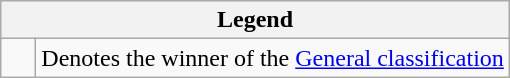<table class="wikitable">
<tr>
<th colspan=2>Legend</th>
</tr>
<tr>
<td>    </td>
<td>Denotes the winner of the <a href='#'>General classification</a></td>
</tr>
</table>
